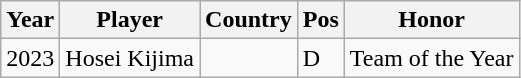<table class="wikitable">
<tr>
<th>Year</th>
<th>Player</th>
<th>Country</th>
<th>Pos</th>
<th>Honor</th>
</tr>
<tr>
<td rowspan=2>2023</td>
<td>Hosei Kijima</td>
<td></td>
<td>D</td>
<td>Team of the Year</td>
</tr>
</table>
